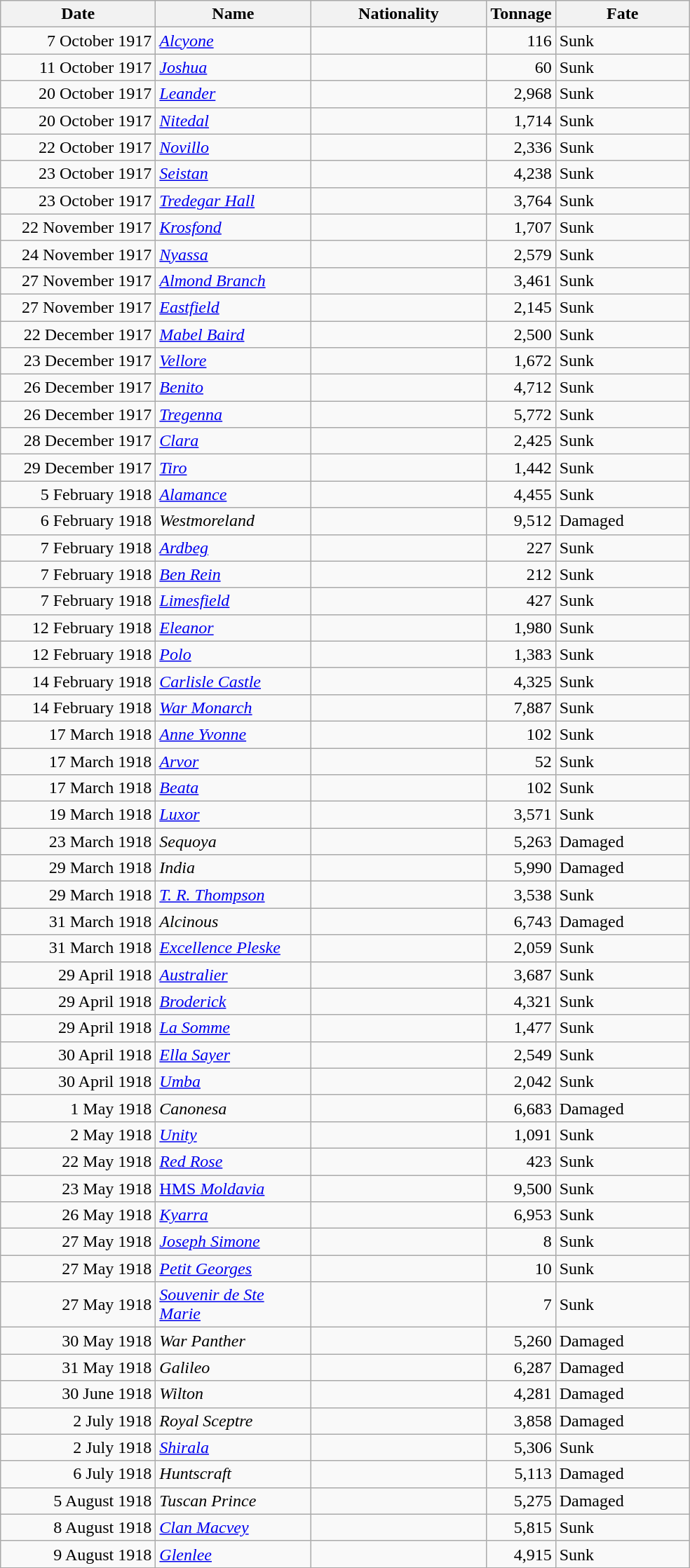<table class="wikitable sortable">
<tr>
<th width="140px">Date</th>
<th width="140px">Name</th>
<th width="160px">Nationality</th>
<th width="25px">Tonnage</th>
<th width="120px">Fate</th>
</tr>
<tr>
<td align="right">7 October 1917</td>
<td align="left"><a href='#'><em>Alcyone</em></a></td>
<td align="left"></td>
<td align="right">116</td>
<td align="left">Sunk</td>
</tr>
<tr>
<td align="right">11 October 1917</td>
<td align="left"><a href='#'><em>Joshua</em></a></td>
<td align="left"></td>
<td align="right">60</td>
<td align="left">Sunk</td>
</tr>
<tr>
<td align="right">20 October 1917</td>
<td align="left"><a href='#'><em>Leander</em></a></td>
<td align="left"></td>
<td align="right">2,968</td>
<td align="left">Sunk</td>
</tr>
<tr>
<td align="right">20 October 1917</td>
<td align="left"><a href='#'><em>Nitedal</em></a></td>
<td align="left"></td>
<td align="right">1,714</td>
<td align="left">Sunk</td>
</tr>
<tr>
<td align="right">22 October 1917</td>
<td align="left"><a href='#'><em>Novillo</em></a></td>
<td align="left"></td>
<td align="right">2,336</td>
<td align="left">Sunk</td>
</tr>
<tr>
<td align="right">23 October 1917</td>
<td align="left"><a href='#'><em>Seistan</em></a></td>
<td align="left"></td>
<td align="right">4,238</td>
<td align="left">Sunk</td>
</tr>
<tr>
<td align="right">23 October 1917</td>
<td align="left"><a href='#'><em>Tredegar Hall</em></a></td>
<td align="left"></td>
<td align="right">3,764</td>
<td align="left">Sunk</td>
</tr>
<tr>
<td align="right">22 November 1917</td>
<td align="left"><a href='#'><em>Krosfond</em></a></td>
<td align="left"></td>
<td align="right">1,707</td>
<td align="left">Sunk</td>
</tr>
<tr>
<td align="right">24 November 1917</td>
<td align="left"><a href='#'><em>Nyassa</em></a></td>
<td align="left"></td>
<td align="right">2,579</td>
<td align="left">Sunk</td>
</tr>
<tr>
<td align="right">27 November 1917</td>
<td align="left"><a href='#'><em>Almond Branch</em></a></td>
<td align="left"></td>
<td align="right">3,461</td>
<td align="left">Sunk</td>
</tr>
<tr>
<td align="right">27 November 1917</td>
<td align="left"><a href='#'><em>Eastfield</em></a></td>
<td align="left"></td>
<td align="right">2,145</td>
<td align="left">Sunk</td>
</tr>
<tr>
<td align="right">22 December 1917</td>
<td align="left"><a href='#'><em>Mabel Baird</em></a></td>
<td align="left"></td>
<td align="right">2,500</td>
<td align="left">Sunk</td>
</tr>
<tr>
<td align="right">23 December 1917</td>
<td align="left"><a href='#'><em>Vellore</em></a></td>
<td align="left"></td>
<td align="right">1,672</td>
<td align="left">Sunk</td>
</tr>
<tr>
<td align="right">26 December 1917</td>
<td align="left"><a href='#'><em>Benito</em></a></td>
<td align="left"></td>
<td align="right">4,712</td>
<td align="left">Sunk</td>
</tr>
<tr>
<td align="right">26 December 1917</td>
<td align="left"><a href='#'><em>Tregenna</em></a></td>
<td align="left"></td>
<td align="right">5,772</td>
<td align="left">Sunk</td>
</tr>
<tr>
<td align="right">28 December 1917</td>
<td align="left"><a href='#'><em>Clara</em></a></td>
<td align="left"></td>
<td align="right">2,425</td>
<td align="left">Sunk</td>
</tr>
<tr>
<td align="right">29 December 1917</td>
<td align="left"><a href='#'><em>Tiro</em></a></td>
<td align="left"></td>
<td align="right">1,442</td>
<td align="left">Sunk</td>
</tr>
<tr>
<td align="right">5 February 1918</td>
<td align="left"><a href='#'><em>Alamance</em></a></td>
<td align="left"></td>
<td align="right">4,455</td>
<td align="left">Sunk</td>
</tr>
<tr>
<td align="right">6 February 1918</td>
<td align="left"><em>Westmoreland</em></td>
<td align="left"></td>
<td align="right">9,512</td>
<td align="left">Damaged</td>
</tr>
<tr>
<td align="right">7 February 1918</td>
<td align="left"><a href='#'><em>Ardbeg</em></a></td>
<td align="left"></td>
<td align="right">227</td>
<td align="left">Sunk</td>
</tr>
<tr>
<td align="right">7 February 1918</td>
<td align="left"><a href='#'><em>Ben Rein</em></a></td>
<td align="left"></td>
<td align="right">212</td>
<td align="left">Sunk</td>
</tr>
<tr>
<td align="right">7 February 1918</td>
<td align="left"><a href='#'><em>Limesfield</em></a></td>
<td align="left"></td>
<td align="right">427</td>
<td align="left">Sunk</td>
</tr>
<tr>
<td align="right">12 February 1918</td>
<td align="left"><a href='#'><em>Eleanor</em></a></td>
<td align="left"></td>
<td align="right">1,980</td>
<td align="left">Sunk</td>
</tr>
<tr>
<td align="right">12 February 1918</td>
<td align="left"><a href='#'><em>Polo</em></a></td>
<td align="left"></td>
<td align="right">1,383</td>
<td align="left">Sunk</td>
</tr>
<tr>
<td align="right">14 February 1918</td>
<td align="left"><a href='#'><em>Carlisle Castle</em></a></td>
<td align="left"></td>
<td align="right">4,325</td>
<td align="left">Sunk</td>
</tr>
<tr>
<td align="right">14 February 1918</td>
<td align="left"><a href='#'><em>War Monarch</em></a></td>
<td align="left"></td>
<td align="right">7,887</td>
<td align="left">Sunk</td>
</tr>
<tr>
<td align="right">17 March 1918</td>
<td align="left"><a href='#'><em>Anne Yvonne</em></a></td>
<td align="left"></td>
<td align="right">102</td>
<td align="left">Sunk</td>
</tr>
<tr>
<td align="right">17 March 1918</td>
<td align="left"><a href='#'><em>Arvor</em></a></td>
<td align="left"></td>
<td align="right">52</td>
<td align="left">Sunk</td>
</tr>
<tr>
<td align="right">17 March 1918</td>
<td align="left"><a href='#'><em>Beata</em></a></td>
<td align="left"></td>
<td align="right">102</td>
<td align="left">Sunk</td>
</tr>
<tr>
<td align="right">19 March 1918</td>
<td align="left"><a href='#'><em>Luxor</em></a></td>
<td align="left"></td>
<td align="right">3,571</td>
<td align="left">Sunk</td>
</tr>
<tr>
<td align="right">23 March 1918</td>
<td align="left"><em>Sequoya</em></td>
<td align="left"></td>
<td align="right">5,263</td>
<td align="left">Damaged</td>
</tr>
<tr>
<td align="right">29 March 1918</td>
<td align="left"><em>India</em></td>
<td align="left"></td>
<td align="right">5,990</td>
<td align="left">Damaged</td>
</tr>
<tr>
<td align="right">29 March 1918</td>
<td align="left"><a href='#'><em>T. R. Thompson</em></a></td>
<td align="left"></td>
<td align="right">3,538</td>
<td align="left">Sunk</td>
</tr>
<tr>
<td align="right">31 March 1918</td>
<td align="left"><em>Alcinous</em></td>
<td align="left"></td>
<td align="right">6,743</td>
<td align="left">Damaged</td>
</tr>
<tr>
<td align="right">31 March 1918</td>
<td align="left"><a href='#'><em>Excellence Pleske</em></a></td>
<td align="left"></td>
<td align="right">2,059</td>
<td align="left">Sunk</td>
</tr>
<tr>
<td align="right">29 April 1918</td>
<td align="left"><a href='#'><em>Australier</em></a></td>
<td align="left"></td>
<td align="right">3,687</td>
<td align="left">Sunk</td>
</tr>
<tr>
<td align="right">29 April 1918</td>
<td align="left"><a href='#'><em>Broderick</em></a></td>
<td align="left"></td>
<td align="right">4,321</td>
<td align="left">Sunk</td>
</tr>
<tr>
<td align="right">29 April 1918</td>
<td align="left"><a href='#'><em>La Somme</em></a></td>
<td align="left"></td>
<td align="right">1,477</td>
<td align="left">Sunk</td>
</tr>
<tr>
<td align="right">30 April 1918</td>
<td align="left"><a href='#'><em>Ella Sayer</em></a></td>
<td align="left"></td>
<td align="right">2,549</td>
<td align="left">Sunk</td>
</tr>
<tr>
<td align="right">30 April 1918</td>
<td align="left"><a href='#'><em>Umba</em></a></td>
<td align="left"></td>
<td align="right">2,042</td>
<td align="left">Sunk</td>
</tr>
<tr>
<td align="right">1 May 1918</td>
<td align="left"><em>Canonesa</em></td>
<td align="left"></td>
<td align="right">6,683</td>
<td align="left">Damaged</td>
</tr>
<tr>
<td align="right">2 May 1918</td>
<td align="left"><a href='#'><em>Unity</em></a></td>
<td align="left"></td>
<td align="right">1,091</td>
<td align="left">Sunk</td>
</tr>
<tr>
<td align="right">22 May 1918</td>
<td align="left"><a href='#'><em>Red Rose</em></a></td>
<td align="left"></td>
<td align="right">423</td>
<td align="left">Sunk</td>
</tr>
<tr>
<td align="right">23 May 1918</td>
<td align="left"><a href='#'>HMS <em>Moldavia</em></a></td>
<td align="left"></td>
<td align="right">9,500</td>
<td align="left">Sunk</td>
</tr>
<tr>
<td align="right">26 May 1918</td>
<td align="left"><em><a href='#'>Kyarra</a></em></td>
<td align="left"></td>
<td align="right">6,953</td>
<td align="left">Sunk</td>
</tr>
<tr>
<td align="right">27 May 1918</td>
<td align="left"><a href='#'><em>Joseph Simone</em></a></td>
<td align="left"></td>
<td align="right">8</td>
<td align="left">Sunk</td>
</tr>
<tr>
<td align="right">27 May 1918</td>
<td align="left"><a href='#'><em>Petit Georges</em></a></td>
<td align="left"></td>
<td align="right">10</td>
<td align="left">Sunk</td>
</tr>
<tr>
<td align="right">27 May 1918</td>
<td align="left"><a href='#'><em>Souvenir de Ste Marie</em></a></td>
<td align="left"></td>
<td align="right">7</td>
<td align="left">Sunk</td>
</tr>
<tr>
<td align="right">30 May 1918</td>
<td align="left"><em>War Panther</em></td>
<td align="left"></td>
<td align="right">5,260</td>
<td align="left">Damaged</td>
</tr>
<tr>
<td align="right">31 May 1918</td>
<td align="left"><em>Galileo</em></td>
<td align="left"></td>
<td align="right">6,287</td>
<td align="left">Damaged</td>
</tr>
<tr>
<td align="right">30 June 1918</td>
<td align="left"><em>Wilton</em></td>
<td align="left"></td>
<td align="right">4,281</td>
<td align="left">Damaged</td>
</tr>
<tr>
<td align="right">2 July 1918</td>
<td align="left"><em>Royal Sceptre</em></td>
<td align="left"></td>
<td align="right">3,858</td>
<td align="left">Damaged</td>
</tr>
<tr>
<td align="right">2 July 1918</td>
<td align="left"><a href='#'><em>Shirala</em></a></td>
<td align="left"></td>
<td align="right">5,306</td>
<td align="left">Sunk</td>
</tr>
<tr>
<td align="right">6 July 1918</td>
<td align="left"><em>Huntscraft</em></td>
<td align="left"></td>
<td align="right">5,113</td>
<td align="left">Damaged</td>
</tr>
<tr>
<td align="right">5 August 1918</td>
<td align="left"><em>Tuscan Prince</em></td>
<td align="left"></td>
<td align="right">5,275</td>
<td align="left">Damaged</td>
</tr>
<tr>
<td align="right">8 August 1918</td>
<td align="left"><a href='#'><em>Clan Macvey</em></a></td>
<td align="left"></td>
<td align="right">5,815</td>
<td align="left">Sunk</td>
</tr>
<tr>
<td align="right">9 August 1918</td>
<td align="left"><a href='#'><em>Glenlee</em></a></td>
<td align="left"></td>
<td align="right">4,915</td>
<td align="left">Sunk</td>
</tr>
</table>
